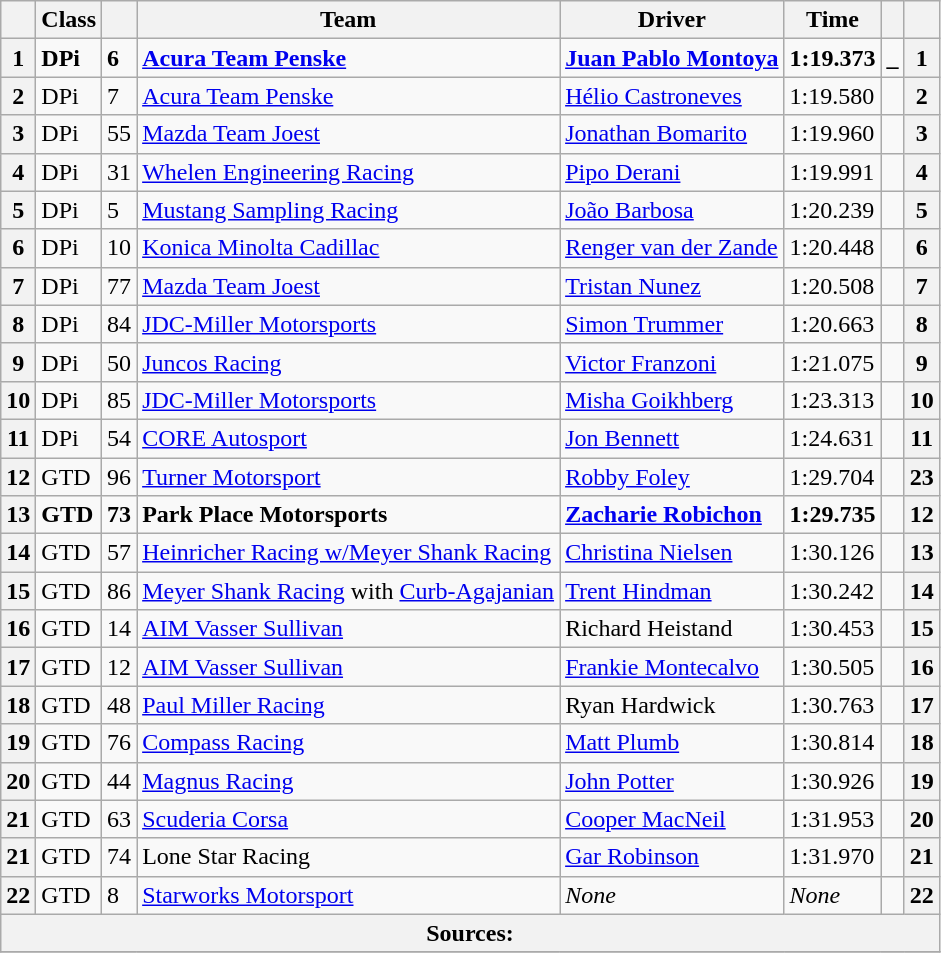<table class="wikitable">
<tr>
<th scope="col"></th>
<th scope="col">Class</th>
<th scope="col"></th>
<th scope="col">Team</th>
<th scope="col">Driver</th>
<th scope="col">Time</th>
<th scope="col"></th>
<th scope="col"></th>
</tr>
<tr style="font-weight:bold">
<th scope="row">1</th>
<td>DPi</td>
<td>6</td>
<td> <a href='#'>Acura Team Penske</a></td>
<td> <a href='#'>Juan Pablo Montoya</a></td>
<td>1:19.373</td>
<td><strong>_</strong></td>
<th><strong>1</strong></th>
</tr>
<tr>
<th scope="row">2</th>
<td>DPi</td>
<td>7</td>
<td> <a href='#'>Acura Team Penske</a></td>
<td> <a href='#'>Hélio Castroneves</a></td>
<td>1:19.580</td>
<td></td>
<th>2</th>
</tr>
<tr>
<th scope="row">3</th>
<td>DPi</td>
<td>55</td>
<td> <a href='#'>Mazda Team Joest</a></td>
<td> <a href='#'>Jonathan Bomarito</a></td>
<td>1:19.960</td>
<td></td>
<th>3</th>
</tr>
<tr>
<th scope="row">4</th>
<td>DPi</td>
<td>31</td>
<td> <a href='#'>Whelen Engineering Racing</a></td>
<td> <a href='#'>Pipo Derani</a></td>
<td>1:19.991</td>
<td></td>
<th>4</th>
</tr>
<tr>
<th scope="row">5</th>
<td>DPi</td>
<td>5</td>
<td> <a href='#'>Mustang Sampling Racing</a></td>
<td> <a href='#'>João Barbosa</a></td>
<td>1:20.239</td>
<td></td>
<th>5</th>
</tr>
<tr>
<th scope="row">6</th>
<td>DPi</td>
<td>10</td>
<td> <a href='#'>Konica Minolta Cadillac</a></td>
<td> <a href='#'>Renger van der Zande</a></td>
<td>1:20.448</td>
<td></td>
<th>6</th>
</tr>
<tr>
<th scope="row">7</th>
<td>DPi</td>
<td>77</td>
<td> <a href='#'>Mazda Team Joest</a></td>
<td> <a href='#'>Tristan Nunez</a></td>
<td>1:20.508</td>
<td></td>
<th>7</th>
</tr>
<tr>
<th scope="row">8</th>
<td>DPi</td>
<td>84</td>
<td> <a href='#'>JDC-Miller Motorsports</a></td>
<td> <a href='#'>Simon Trummer</a></td>
<td>1:20.663</td>
<td></td>
<th>8</th>
</tr>
<tr>
<th scope="row">9</th>
<td>DPi</td>
<td>50</td>
<td> <a href='#'>Juncos Racing</a></td>
<td> <a href='#'>Victor Franzoni</a></td>
<td>1:21.075</td>
<td></td>
<th>9</th>
</tr>
<tr>
<th scope="row">10</th>
<td>DPi</td>
<td>85</td>
<td> <a href='#'>JDC-Miller Motorsports</a></td>
<td> <a href='#'>Misha Goikhberg</a></td>
<td>1:23.313</td>
<td></td>
<th>10</th>
</tr>
<tr>
<th scope="row">11</th>
<td>DPi</td>
<td>54</td>
<td> <a href='#'>CORE Autosport</a></td>
<td> <a href='#'>Jon Bennett</a></td>
<td>1:24.631</td>
<td></td>
<th>11</th>
</tr>
<tr>
<th scope="row">12</th>
<td>GTD</td>
<td>96</td>
<td> <a href='#'>Turner Motorsport</a></td>
<td> <a href='#'>Robby Foley</a></td>
<td>1:29.704</td>
<td></td>
<th>23</th>
</tr>
<tr style="font-weight:bold">
<th scope="row">13</th>
<td>GTD</td>
<td>73</td>
<td> Park Place Motorsports</td>
<td> <a href='#'>Zacharie Robichon</a></td>
<td>1:29.735</td>
<td></td>
<th>12</th>
</tr>
<tr>
<th scope="row">14</th>
<td>GTD</td>
<td>57</td>
<td> <a href='#'>Heinricher Racing w/Meyer Shank Racing</a></td>
<td> <a href='#'>Christina Nielsen</a></td>
<td>1:30.126</td>
<td></td>
<th>13</th>
</tr>
<tr>
<th scope="row">15</th>
<td>GTD</td>
<td>86</td>
<td> <a href='#'>Meyer Shank Racing</a> with <a href='#'>Curb-Agajanian</a></td>
<td> <a href='#'>Trent Hindman</a></td>
<td>1:30.242</td>
<td></td>
<th>14</th>
</tr>
<tr>
<th scope="row">16</th>
<td>GTD</td>
<td>14</td>
<td> <a href='#'>AIM Vasser Sullivan</a></td>
<td> Richard Heistand</td>
<td>1:30.453</td>
<td></td>
<th>15</th>
</tr>
<tr>
<th scope="row">17</th>
<td>GTD</td>
<td>12</td>
<td> <a href='#'>AIM Vasser Sullivan</a></td>
<td> <a href='#'>Frankie Montecalvo</a></td>
<td>1:30.505</td>
<td></td>
<th>16</th>
</tr>
<tr>
<th scope="row">18</th>
<td>GTD</td>
<td>48</td>
<td> <a href='#'>Paul Miller Racing</a></td>
<td> Ryan Hardwick</td>
<td>1:30.763</td>
<td></td>
<th>17</th>
</tr>
<tr>
<th scope="row">19</th>
<td>GTD</td>
<td>76</td>
<td> <a href='#'>Compass Racing</a></td>
<td> <a href='#'>Matt Plumb</a></td>
<td>1:30.814</td>
<td></td>
<th>18</th>
</tr>
<tr>
<th scope="row">20</th>
<td>GTD</td>
<td>44</td>
<td> <a href='#'>Magnus Racing</a></td>
<td> <a href='#'>John Potter</a></td>
<td>1:30.926</td>
<td></td>
<th>19</th>
</tr>
<tr>
<th scope="row">21</th>
<td>GTD</td>
<td>63</td>
<td> <a href='#'>Scuderia Corsa</a></td>
<td> <a href='#'>Cooper MacNeil</a></td>
<td>1:31.953</td>
<td></td>
<th>20</th>
</tr>
<tr>
<th scope="row">21</th>
<td>GTD</td>
<td>74</td>
<td> Lone Star Racing</td>
<td> <a href='#'>Gar Robinson</a></td>
<td>1:31.970</td>
<td></td>
<th>21</th>
</tr>
<tr>
<th scope="row">22</th>
<td>GTD</td>
<td>8</td>
<td> <a href='#'>Starworks Motorsport</a></td>
<td><em>None</em></td>
<td><em>None</em></td>
<td></td>
<th>22</th>
</tr>
<tr>
<th colspan="8">Sources:</th>
</tr>
<tr>
</tr>
</table>
